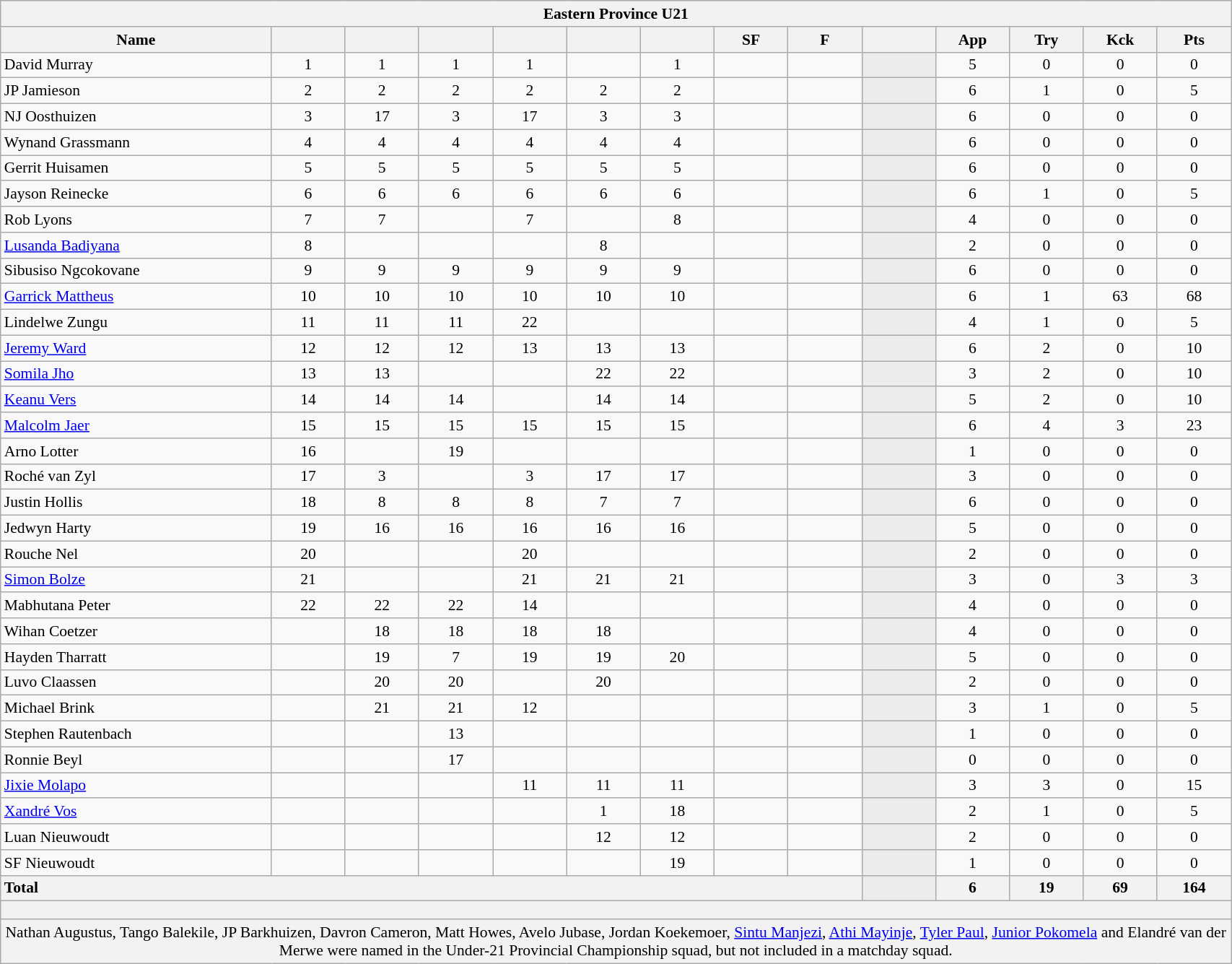<table class="wikitable sortable" style="text-align:center; font-size:90%; width:90%">
<tr>
<th colspan="100%">Eastern Province U21</th>
</tr>
<tr>
<th style="width:22%;">Name</th>
<th style="width:6%;"></th>
<th style="width:6%;"></th>
<th style="width:6%;"></th>
<th style="width:6%;"></th>
<th style="width:6%;"></th>
<th style="width:6%;"></th>
<th style="width:6%;">SF</th>
<th style="width:6%;">F</th>
<th style="width:6%;"></th>
<th style="width:6%;">App</th>
<th style="width:6%;">Try</th>
<th style="width:6%;">Kck</th>
<th style="width:6%;">Pts</th>
</tr>
<tr>
<td style="text-align:left;">David Murray</td>
<td>1</td>
<td>1</td>
<td>1</td>
<td>1</td>
<td></td>
<td>1</td>
<td></td>
<td></td>
<td style="background:#ECECEC;"></td>
<td>5</td>
<td>0</td>
<td>0</td>
<td>0</td>
</tr>
<tr>
<td style="text-align:left;">JP Jamieson</td>
<td>2</td>
<td>2</td>
<td>2</td>
<td>2</td>
<td>2</td>
<td>2</td>
<td></td>
<td></td>
<td style="background:#ECECEC;"></td>
<td>6</td>
<td>1</td>
<td>0</td>
<td>5</td>
</tr>
<tr>
<td style="text-align:left;">NJ Oosthuizen</td>
<td>3</td>
<td>17 </td>
<td>3</td>
<td>17 </td>
<td>3</td>
<td>3</td>
<td></td>
<td></td>
<td style="background:#ECECEC;"></td>
<td>6</td>
<td>0</td>
<td>0</td>
<td>0</td>
</tr>
<tr>
<td style="text-align:left;">Wynand Grassmann</td>
<td>4</td>
<td>4</td>
<td>4</td>
<td>4</td>
<td>4</td>
<td>4</td>
<td></td>
<td></td>
<td style="background:#ECECEC;"></td>
<td>6</td>
<td>0</td>
<td>0</td>
<td>0</td>
</tr>
<tr>
<td style="text-align:left;">Gerrit Huisamen</td>
<td>5</td>
<td>5</td>
<td>5</td>
<td>5</td>
<td>5</td>
<td>5</td>
<td></td>
<td></td>
<td style="background:#ECECEC;"></td>
<td>6</td>
<td>0</td>
<td>0</td>
<td>0</td>
</tr>
<tr>
<td style="text-align:left;">Jayson Reinecke</td>
<td>6</td>
<td>6</td>
<td>6</td>
<td>6</td>
<td>6</td>
<td>6</td>
<td></td>
<td></td>
<td style="background:#ECECEC;"></td>
<td>6</td>
<td>1</td>
<td>0</td>
<td>5</td>
</tr>
<tr>
<td style="text-align:left;">Rob Lyons</td>
<td>7</td>
<td>7</td>
<td></td>
<td>7</td>
<td></td>
<td>8</td>
<td></td>
<td></td>
<td style="background:#ECECEC;"></td>
<td>4</td>
<td>0</td>
<td>0</td>
<td>0</td>
</tr>
<tr>
<td style="text-align:left;"><a href='#'>Lusanda Badiyana</a></td>
<td>8</td>
<td></td>
<td></td>
<td></td>
<td>8</td>
<td></td>
<td></td>
<td></td>
<td style="background:#ECECEC;"></td>
<td>2</td>
<td>0</td>
<td>0</td>
<td>0</td>
</tr>
<tr>
<td style="text-align:left;">Sibusiso Ngcokovane</td>
<td>9</td>
<td>9</td>
<td>9</td>
<td>9</td>
<td>9</td>
<td>9</td>
<td></td>
<td></td>
<td style="background:#ECECEC;"></td>
<td>6</td>
<td>0</td>
<td>0</td>
<td>0</td>
</tr>
<tr>
<td style="text-align:left;"><a href='#'>Garrick Mattheus</a></td>
<td>10</td>
<td>10</td>
<td>10</td>
<td>10</td>
<td>10</td>
<td>10</td>
<td></td>
<td></td>
<td style="background:#ECECEC;"></td>
<td>6</td>
<td>1</td>
<td>63</td>
<td>68</td>
</tr>
<tr>
<td style="text-align:left;">Lindelwe Zungu</td>
<td>11</td>
<td>11</td>
<td>11</td>
<td>22 </td>
<td></td>
<td></td>
<td></td>
<td></td>
<td style="background:#ECECEC;"></td>
<td>4</td>
<td>1</td>
<td>0</td>
<td>5</td>
</tr>
<tr>
<td style="text-align:left;"><a href='#'>Jeremy Ward</a></td>
<td>12</td>
<td>12</td>
<td>12</td>
<td>13</td>
<td>13</td>
<td>13</td>
<td></td>
<td></td>
<td style="background:#ECECEC;"></td>
<td>6</td>
<td>2</td>
<td>0</td>
<td>10</td>
</tr>
<tr>
<td style="text-align:left;"><a href='#'>Somila Jho</a></td>
<td>13</td>
<td>13</td>
<td></td>
<td></td>
<td>22</td>
<td>22 </td>
<td></td>
<td></td>
<td style="background:#ECECEC;"></td>
<td>3</td>
<td>2</td>
<td>0</td>
<td>10</td>
</tr>
<tr>
<td style="text-align:left;"><a href='#'>Keanu Vers</a></td>
<td>14</td>
<td>14</td>
<td>14</td>
<td></td>
<td>14</td>
<td>14</td>
<td></td>
<td></td>
<td style="background:#ECECEC;"></td>
<td>5</td>
<td>2</td>
<td>0</td>
<td>10</td>
</tr>
<tr>
<td style="text-align:left;"><a href='#'>Malcolm Jaer</a></td>
<td>15</td>
<td>15</td>
<td>15</td>
<td>15</td>
<td>15</td>
<td>15</td>
<td></td>
<td></td>
<td style="background:#ECECEC;"></td>
<td>6</td>
<td>4</td>
<td>3</td>
<td>23</td>
</tr>
<tr>
<td style="text-align:left;">Arno Lotter</td>
<td>16 </td>
<td></td>
<td>19</td>
<td></td>
<td></td>
<td></td>
<td></td>
<td></td>
<td style="background:#ECECEC;"></td>
<td>1</td>
<td>0</td>
<td>0</td>
<td>0</td>
</tr>
<tr>
<td style="text-align:left;">Roché van Zyl</td>
<td>17 </td>
<td>3</td>
<td></td>
<td>3</td>
<td>17</td>
<td>17</td>
<td></td>
<td></td>
<td style="background:#ECECEC;"></td>
<td>3</td>
<td>0</td>
<td>0</td>
<td>0</td>
</tr>
<tr>
<td style="text-align:left;">Justin Hollis</td>
<td>18 </td>
<td>8</td>
<td>8</td>
<td>8</td>
<td>7</td>
<td>7</td>
<td></td>
<td></td>
<td style="background:#ECECEC;"></td>
<td>6</td>
<td>0</td>
<td>0</td>
<td>0</td>
</tr>
<tr>
<td style="text-align:left;">Jedwyn Harty</td>
<td>19 </td>
<td>16 </td>
<td>16 </td>
<td>16 </td>
<td>16 </td>
<td>16</td>
<td></td>
<td></td>
<td style="background:#ECECEC;"></td>
<td>5</td>
<td>0</td>
<td>0</td>
<td>0</td>
</tr>
<tr>
<td style="text-align:left;">Rouche Nel</td>
<td>20 </td>
<td></td>
<td></td>
<td>20 </td>
<td></td>
<td></td>
<td></td>
<td></td>
<td style="background:#ECECEC;"></td>
<td>2</td>
<td>0</td>
<td>0</td>
<td>0</td>
</tr>
<tr>
<td style="text-align:left;"><a href='#'>Simon Bolze</a></td>
<td>21 </td>
<td></td>
<td></td>
<td>21 </td>
<td>21</td>
<td>21 </td>
<td></td>
<td></td>
<td style="background:#ECECEC;"></td>
<td>3</td>
<td>0</td>
<td>3</td>
<td>3</td>
</tr>
<tr>
<td style="text-align:left;">Mabhutana Peter</td>
<td>22 </td>
<td>22 </td>
<td>22 </td>
<td>14</td>
<td></td>
<td></td>
<td></td>
<td></td>
<td style="background:#ECECEC;"></td>
<td>4</td>
<td>0</td>
<td>0</td>
<td>0</td>
</tr>
<tr>
<td style="text-align:left;">Wihan Coetzer</td>
<td></td>
<td>18 </td>
<td>18 </td>
<td>18 </td>
<td>18 </td>
<td></td>
<td></td>
<td></td>
<td style="background:#ECECEC;"></td>
<td>4</td>
<td>0</td>
<td>0</td>
<td>0</td>
</tr>
<tr>
<td style="text-align:left;">Hayden Tharratt</td>
<td></td>
<td>19 </td>
<td>7</td>
<td>19 </td>
<td>19 </td>
<td>20 </td>
<td></td>
<td></td>
<td style="background:#ECECEC;"></td>
<td>5</td>
<td>0</td>
<td>0</td>
<td>0</td>
</tr>
<tr>
<td style="text-align:left;">Luvo Claassen</td>
<td></td>
<td>20 </td>
<td>20 </td>
<td></td>
<td>20</td>
<td></td>
<td></td>
<td></td>
<td style="background:#ECECEC;"></td>
<td>2</td>
<td>0</td>
<td>0</td>
<td>0</td>
</tr>
<tr>
<td style="text-align:left;">Michael Brink</td>
<td></td>
<td>21 </td>
<td>21 </td>
<td>12</td>
<td></td>
<td></td>
<td></td>
<td></td>
<td style="background:#ECECEC;"></td>
<td>3</td>
<td>1</td>
<td>0</td>
<td>5</td>
</tr>
<tr>
<td style="text-align:left;">Stephen Rautenbach</td>
<td></td>
<td></td>
<td>13</td>
<td></td>
<td></td>
<td></td>
<td></td>
<td></td>
<td style="background:#ECECEC;"></td>
<td>1</td>
<td>0</td>
<td>0</td>
<td>0</td>
</tr>
<tr>
<td style="text-align:left;">Ronnie Beyl</td>
<td></td>
<td></td>
<td>17</td>
<td></td>
<td></td>
<td></td>
<td></td>
<td></td>
<td style="background:#ECECEC;"></td>
<td>0</td>
<td>0</td>
<td>0</td>
<td>0</td>
</tr>
<tr>
<td style="text-align:left;"><a href='#'>Jixie Molapo</a></td>
<td></td>
<td></td>
<td></td>
<td>11</td>
<td>11</td>
<td>11</td>
<td></td>
<td></td>
<td style="background:#ECECEC;"></td>
<td>3</td>
<td>3</td>
<td>0</td>
<td>15</td>
</tr>
<tr>
<td style="text-align:left;"><a href='#'>Xandré Vos</a></td>
<td></td>
<td></td>
<td></td>
<td></td>
<td>1</td>
<td>18 </td>
<td></td>
<td></td>
<td style="background:#ECECEC;"></td>
<td>2</td>
<td>1</td>
<td>0</td>
<td>5</td>
</tr>
<tr>
<td style="text-align:left;">Luan Nieuwoudt</td>
<td></td>
<td></td>
<td></td>
<td></td>
<td>12</td>
<td>12</td>
<td></td>
<td></td>
<td style="background:#ECECEC;"></td>
<td>2</td>
<td>0</td>
<td>0</td>
<td>0</td>
</tr>
<tr>
<td style="text-align:left;">SF Nieuwoudt</td>
<td></td>
<td></td>
<td></td>
<td></td>
<td></td>
<td>19 </td>
<td></td>
<td></td>
<td style="background:#ECECEC;"></td>
<td>1</td>
<td>0</td>
<td>0</td>
<td>0</td>
</tr>
<tr>
<th colspan="9" style="text-align:left;">Total</th>
<th style="background:#ECECEC;"></th>
<th>6</th>
<th>19</th>
<th>69</th>
<th>164</th>
</tr>
<tr>
<th colspan="100%" style="height: 10px;"></th>
</tr>
<tr>
<th colspan="100%" style="text-align:center; font-weight:normal;">Nathan Augustus, Tango Balekile, JP Barkhuizen, Davron Cameron, Matt Howes, Avelo Jubase, Jordan Koekemoer, <a href='#'>Sintu Manjezi</a>, <a href='#'>Athi Mayinje</a>, <a href='#'>Tyler Paul</a>, <a href='#'>Junior Pokomela</a> and Elandré van der Merwe were named in the Under-21 Provincial Championship squad, but not included in a matchday squad.</th>
</tr>
</table>
